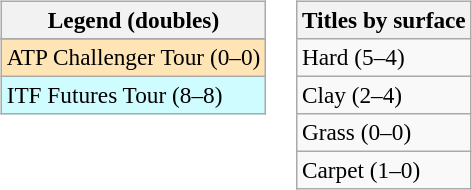<table>
<tr valign=top>
<td><br><table class=wikitable style=font-size:97%>
<tr>
<th>Legend (doubles)</th>
</tr>
<tr bgcolor=e5d1cb>
</tr>
<tr bgcolor=moccasin>
<td>ATP Challenger Tour (0–0)</td>
</tr>
<tr bgcolor=cffcff>
<td>ITF Futures Tour (8–8)</td>
</tr>
</table>
</td>
<td><br><table class=wikitable style=font-size:97%>
<tr>
<th>Titles by surface</th>
</tr>
<tr>
<td>Hard (5–4)</td>
</tr>
<tr>
<td>Clay (2–4)</td>
</tr>
<tr>
<td>Grass (0–0)</td>
</tr>
<tr>
<td>Carpet (1–0)</td>
</tr>
</table>
</td>
</tr>
</table>
